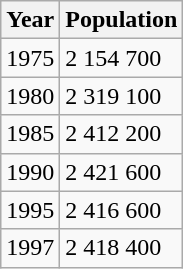<table class="wikitable">
<tr>
<th>Year</th>
<th>Population</th>
</tr>
<tr>
<td>1975</td>
<td>2 154 700</td>
</tr>
<tr>
<td>1980</td>
<td>2 319 100</td>
</tr>
<tr>
<td>1985</td>
<td>2 412 200</td>
</tr>
<tr>
<td>1990</td>
<td>2 421 600</td>
</tr>
<tr>
<td>1995</td>
<td>2 416 600</td>
</tr>
<tr>
<td>1997</td>
<td>2 418 400</td>
</tr>
</table>
